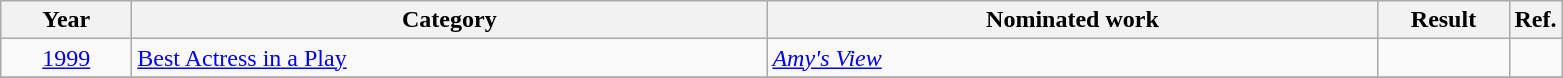<table class=wikitable>
<tr>
<th scope="col" style="width:5em;">Year</th>
<th scope="col" style="width:26em;">Category</th>
<th scope="col" style="width:25em;">Nominated work</th>
<th scope="col" style="width:5em;">Result</th>
<th>Ref.</th>
</tr>
<tr>
<td style="text-align:center;"><a href='#'>1999</a></td>
<td><a href='#'>Best Actress in a Play</a></td>
<td><em><a href='#'>Amy's View</a></em></td>
<td></td>
<td></td>
</tr>
<tr>
</tr>
</table>
